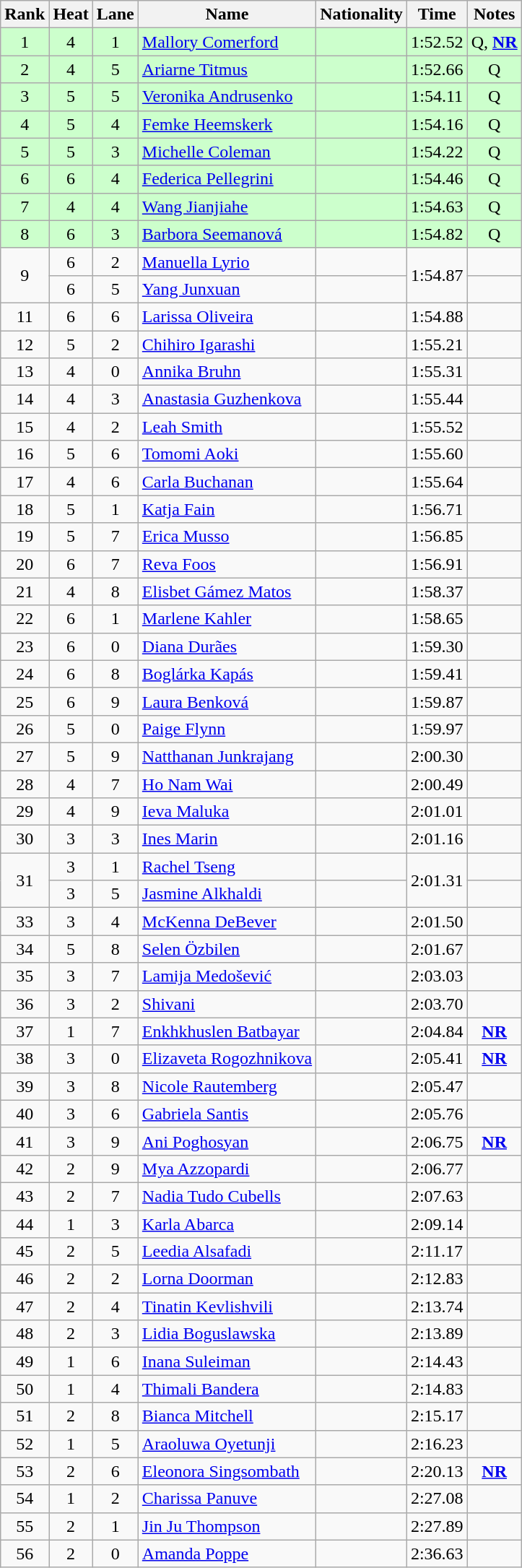<table class="wikitable sortable" style="text-align:center">
<tr>
<th>Rank</th>
<th>Heat</th>
<th>Lane</th>
<th>Name</th>
<th>Nationality</th>
<th>Time</th>
<th>Notes</th>
</tr>
<tr bgcolor=ccffcc>
<td>1</td>
<td>4</td>
<td>1</td>
<td align=left><a href='#'>Mallory Comerford</a></td>
<td align=left></td>
<td>1:52.52</td>
<td>Q, <strong><a href='#'>NR</a></strong></td>
</tr>
<tr bgcolor=ccffcc>
<td>2</td>
<td>4</td>
<td>5</td>
<td align=left><a href='#'>Ariarne Titmus</a></td>
<td align=left></td>
<td>1:52.66</td>
<td>Q</td>
</tr>
<tr bgcolor=ccffcc>
<td>3</td>
<td>5</td>
<td>5</td>
<td align=left><a href='#'>Veronika Andrusenko</a></td>
<td align=left></td>
<td>1:54.11</td>
<td>Q</td>
</tr>
<tr bgcolor=ccffcc>
<td>4</td>
<td>5</td>
<td>4</td>
<td align=left><a href='#'>Femke Heemskerk</a></td>
<td align=left></td>
<td>1:54.16</td>
<td>Q</td>
</tr>
<tr bgcolor=ccffcc>
<td>5</td>
<td>5</td>
<td>3</td>
<td align=left><a href='#'>Michelle Coleman</a></td>
<td align=left></td>
<td>1:54.22</td>
<td>Q</td>
</tr>
<tr bgcolor=ccffcc>
<td>6</td>
<td>6</td>
<td>4</td>
<td align=left><a href='#'>Federica Pellegrini</a></td>
<td align=left></td>
<td>1:54.46</td>
<td>Q</td>
</tr>
<tr bgcolor=ccffcc>
<td>7</td>
<td>4</td>
<td>4</td>
<td align=left><a href='#'>Wang Jianjiahe</a></td>
<td align=left></td>
<td>1:54.63</td>
<td>Q</td>
</tr>
<tr bgcolor=ccffcc>
<td>8</td>
<td>6</td>
<td>3</td>
<td align=left><a href='#'>Barbora Seemanová</a></td>
<td align=left></td>
<td>1:54.82</td>
<td>Q</td>
</tr>
<tr>
<td rowspan=2>9</td>
<td>6</td>
<td>2</td>
<td align=left><a href='#'>Manuella Lyrio</a></td>
<td align=left></td>
<td rowspan=2>1:54.87</td>
<td></td>
</tr>
<tr>
<td>6</td>
<td>5</td>
<td align=left><a href='#'>Yang Junxuan</a></td>
<td align=left></td>
<td></td>
</tr>
<tr>
<td>11</td>
<td>6</td>
<td>6</td>
<td align=left><a href='#'>Larissa Oliveira</a></td>
<td align=left></td>
<td>1:54.88</td>
<td></td>
</tr>
<tr>
<td>12</td>
<td>5</td>
<td>2</td>
<td align=left><a href='#'>Chihiro Igarashi</a></td>
<td align=left></td>
<td>1:55.21</td>
<td></td>
</tr>
<tr>
<td>13</td>
<td>4</td>
<td>0</td>
<td align=left><a href='#'>Annika Bruhn</a></td>
<td align=left></td>
<td>1:55.31</td>
<td></td>
</tr>
<tr>
<td>14</td>
<td>4</td>
<td>3</td>
<td align=left><a href='#'>Anastasia Guzhenkova</a></td>
<td align=left></td>
<td>1:55.44</td>
<td></td>
</tr>
<tr>
<td>15</td>
<td>4</td>
<td>2</td>
<td align=left><a href='#'>Leah Smith</a></td>
<td align=left></td>
<td>1:55.52</td>
<td></td>
</tr>
<tr>
<td>16</td>
<td>5</td>
<td>6</td>
<td align=left><a href='#'>Tomomi Aoki</a></td>
<td align=left></td>
<td>1:55.60</td>
<td></td>
</tr>
<tr>
<td>17</td>
<td>4</td>
<td>6</td>
<td align=left><a href='#'>Carla Buchanan</a></td>
<td align=left></td>
<td>1:55.64</td>
<td></td>
</tr>
<tr>
<td>18</td>
<td>5</td>
<td>1</td>
<td align=left><a href='#'>Katja Fain</a></td>
<td align=left></td>
<td>1:56.71</td>
<td></td>
</tr>
<tr>
<td>19</td>
<td>5</td>
<td>7</td>
<td align=left><a href='#'>Erica Musso</a></td>
<td align=left></td>
<td>1:56.85</td>
<td></td>
</tr>
<tr>
<td>20</td>
<td>6</td>
<td>7</td>
<td align=left><a href='#'>Reva Foos</a></td>
<td align=left></td>
<td>1:56.91</td>
<td></td>
</tr>
<tr>
<td>21</td>
<td>4</td>
<td>8</td>
<td align=left><a href='#'>Elisbet Gámez Matos</a></td>
<td align=left></td>
<td>1:58.37</td>
<td></td>
</tr>
<tr>
<td>22</td>
<td>6</td>
<td>1</td>
<td align=left><a href='#'>Marlene Kahler</a></td>
<td align=left></td>
<td>1:58.65</td>
<td></td>
</tr>
<tr>
<td>23</td>
<td>6</td>
<td>0</td>
<td align=left><a href='#'>Diana Durães</a></td>
<td align=left></td>
<td>1:59.30</td>
<td></td>
</tr>
<tr>
<td>24</td>
<td>6</td>
<td>8</td>
<td align=left><a href='#'>Boglárka Kapás</a></td>
<td align=left></td>
<td>1:59.41</td>
<td></td>
</tr>
<tr>
<td>25</td>
<td>6</td>
<td>9</td>
<td align=left><a href='#'>Laura Benková</a></td>
<td align=left></td>
<td>1:59.87</td>
<td></td>
</tr>
<tr>
<td>26</td>
<td>5</td>
<td>0</td>
<td align=left><a href='#'>Paige Flynn</a></td>
<td align=left></td>
<td>1:59.97</td>
<td></td>
</tr>
<tr>
<td>27</td>
<td>5</td>
<td>9</td>
<td align=left><a href='#'>Natthanan Junkrajang</a></td>
<td align=left></td>
<td>2:00.30</td>
<td></td>
</tr>
<tr>
<td>28</td>
<td>4</td>
<td>7</td>
<td align=left><a href='#'>Ho Nam Wai</a></td>
<td align=left></td>
<td>2:00.49</td>
<td></td>
</tr>
<tr>
<td>29</td>
<td>4</td>
<td>9</td>
<td align=left><a href='#'>Ieva Maluka</a></td>
<td align=left></td>
<td>2:01.01</td>
<td></td>
</tr>
<tr>
<td>30</td>
<td>3</td>
<td>3</td>
<td align=left><a href='#'>Ines Marin</a></td>
<td align=left></td>
<td>2:01.16</td>
<td></td>
</tr>
<tr>
<td rowspan=2>31</td>
<td>3</td>
<td>1</td>
<td align=left><a href='#'>Rachel Tseng</a></td>
<td align=left></td>
<td rowspan=2>2:01.31</td>
<td></td>
</tr>
<tr>
<td>3</td>
<td>5</td>
<td align=left><a href='#'>Jasmine Alkhaldi</a></td>
<td align=left></td>
<td></td>
</tr>
<tr>
<td>33</td>
<td>3</td>
<td>4</td>
<td align=left><a href='#'>McKenna DeBever</a></td>
<td align=left></td>
<td>2:01.50</td>
<td></td>
</tr>
<tr>
<td>34</td>
<td>5</td>
<td>8</td>
<td align=left><a href='#'>Selen Özbilen</a></td>
<td align=left></td>
<td>2:01.67</td>
<td></td>
</tr>
<tr>
<td>35</td>
<td>3</td>
<td>7</td>
<td align=left><a href='#'>Lamija Medošević</a></td>
<td align=left></td>
<td>2:03.03</td>
<td></td>
</tr>
<tr>
<td>36</td>
<td>3</td>
<td>2</td>
<td align=left><a href='#'>Shivani</a></td>
<td align=left></td>
<td>2:03.70</td>
<td></td>
</tr>
<tr>
<td>37</td>
<td>1</td>
<td>7</td>
<td align=left><a href='#'>Enkhkhuslen Batbayar</a></td>
<td align=left></td>
<td>2:04.84</td>
<td><strong><a href='#'>NR</a></strong></td>
</tr>
<tr>
<td>38</td>
<td>3</td>
<td>0</td>
<td align=left><a href='#'>Elizaveta Rogozhnikova</a></td>
<td align=left></td>
<td>2:05.41</td>
<td><strong><a href='#'>NR</a></strong></td>
</tr>
<tr>
<td>39</td>
<td>3</td>
<td>8</td>
<td align=left><a href='#'>Nicole Rautemberg</a></td>
<td align=left></td>
<td>2:05.47</td>
<td></td>
</tr>
<tr>
<td>40</td>
<td>3</td>
<td>6</td>
<td align=left><a href='#'>Gabriela Santis</a></td>
<td align=left></td>
<td>2:05.76</td>
<td></td>
</tr>
<tr>
<td>41</td>
<td>3</td>
<td>9</td>
<td align=left><a href='#'>Ani Poghosyan</a></td>
<td align=left></td>
<td>2:06.75</td>
<td><strong><a href='#'>NR</a></strong></td>
</tr>
<tr>
<td>42</td>
<td>2</td>
<td>9</td>
<td align=left><a href='#'>Mya Azzopardi</a></td>
<td align=left></td>
<td>2:06.77</td>
<td></td>
</tr>
<tr>
<td>43</td>
<td>2</td>
<td>7</td>
<td align=left><a href='#'>Nadia Tudo Cubells</a></td>
<td align=left></td>
<td>2:07.63</td>
<td></td>
</tr>
<tr>
<td>44</td>
<td>1</td>
<td>3</td>
<td align=left><a href='#'>Karla Abarca</a></td>
<td align=left></td>
<td>2:09.14</td>
<td></td>
</tr>
<tr>
<td>45</td>
<td>2</td>
<td>5</td>
<td align=left><a href='#'>Leedia Alsafadi</a></td>
<td align=left></td>
<td>2:11.17</td>
<td></td>
</tr>
<tr>
<td>46</td>
<td>2</td>
<td>2</td>
<td align=left><a href='#'>Lorna Doorman</a></td>
<td align=left></td>
<td>2:12.83</td>
<td></td>
</tr>
<tr>
<td>47</td>
<td>2</td>
<td>4</td>
<td align=left><a href='#'>Tinatin Kevlishvili</a></td>
<td align=left></td>
<td>2:13.74</td>
<td></td>
</tr>
<tr>
<td>48</td>
<td>2</td>
<td>3</td>
<td align=left><a href='#'>Lidia Boguslawska</a></td>
<td align=left></td>
<td>2:13.89</td>
<td></td>
</tr>
<tr>
<td>49</td>
<td>1</td>
<td>6</td>
<td align=left><a href='#'>Inana Suleiman</a></td>
<td align=left></td>
<td>2:14.43</td>
<td></td>
</tr>
<tr>
<td>50</td>
<td>1</td>
<td>4</td>
<td align=left><a href='#'>Thimali Bandera</a></td>
<td align=left></td>
<td>2:14.83</td>
<td></td>
</tr>
<tr>
<td>51</td>
<td>2</td>
<td>8</td>
<td align=left><a href='#'>Bianca Mitchell</a></td>
<td align=left></td>
<td>2:15.17</td>
<td></td>
</tr>
<tr>
<td>52</td>
<td>1</td>
<td>5</td>
<td align=left><a href='#'>Araoluwa Oyetunji</a></td>
<td align=left></td>
<td>2:16.23</td>
<td></td>
</tr>
<tr>
<td>53</td>
<td>2</td>
<td>6</td>
<td align=left><a href='#'>Eleonora Singsombath</a></td>
<td align=left></td>
<td>2:20.13</td>
<td><strong><a href='#'>NR</a></strong></td>
</tr>
<tr>
<td>54</td>
<td>1</td>
<td>2</td>
<td align=left><a href='#'>Charissa Panuve</a></td>
<td align=left></td>
<td>2:27.08</td>
<td></td>
</tr>
<tr>
<td>55</td>
<td>2</td>
<td>1</td>
<td align=left><a href='#'>Jin Ju Thompson</a></td>
<td align=left></td>
<td>2:27.89</td>
<td></td>
</tr>
<tr>
<td>56</td>
<td>2</td>
<td>0</td>
<td align=left><a href='#'>Amanda Poppe</a></td>
<td align=left></td>
<td>2:36.63</td>
<td></td>
</tr>
</table>
